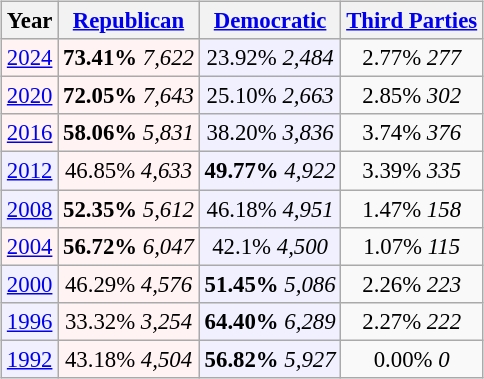<table class="wikitable" style="float:right; font-size:95%;">
<tr bgcolor=lightgrey>
<th>Year</th>
<th><a href='#'>Republican</a></th>
<th><a href='#'>Democratic</a></th>
<th><a href='#'>Third Parties</a></th>
</tr>
<tr>
<td align="center" bgcolor="#fff3f3"><a href='#'>2024</a></td>
<td align="center" bgcolor="#fff3f3"><strong>73.41%</strong> <em>7,622</em></td>
<td align="center" bgcolor="#f0f0ff">23.92% <em>2,484</em></td>
<td align="center">2.77% <em>277</em></td>
</tr>
<tr>
<td align="center" bgcolor="#fff3f3"><a href='#'>2020</a></td>
<td align="center" bgcolor="#fff3f3"><strong>72.05%</strong> <em>7,643</em></td>
<td align="center" bgcolor="#f0f0ff">25.10% <em>2,663</em></td>
<td align="center">2.85% <em>302</em></td>
</tr>
<tr>
<td align="center" bgcolor="#fff3f3"><a href='#'>2016</a></td>
<td align="center" bgcolor="#fff3f3"><strong>58.06%</strong> <em>5,831</em></td>
<td align="center" bgcolor="#f0f0ff">38.20% <em>3,836</em></td>
<td align="center">3.74% <em>376</em></td>
</tr>
<tr>
<td align="center" bgcolor="#f0f0ff"><a href='#'>2012</a></td>
<td align="center" bgcolor="#fff3f3">46.85% <em>4,633</em></td>
<td align="center" bgcolor="#f0f0ff"><strong>49.77%</strong> <em>4,922</em></td>
<td align="center">3.39% <em>335</em></td>
</tr>
<tr>
<td align="center" bgcolor="#f0f0ff"><a href='#'>2008</a></td>
<td align="center" bgcolor="#fff3f3"><strong>52.35%</strong> <em>5,612</em></td>
<td align="center" bgcolor="#f0f0ff">46.18% <em>4,951</em></td>
<td align="center">1.47% <em>158</em></td>
</tr>
<tr>
<td align="center" bgcolor="#fff3f3"><a href='#'>2004</a></td>
<td align="center" bgcolor="#fff3f3"><strong>56.72%</strong> <em>6,047</em></td>
<td align="center" bgcolor="#f0f0ff">42.1% <em>4,500</em></td>
<td align="center">1.07% <em>115</em></td>
</tr>
<tr>
<td align="center" bgcolor="#f0f0ff"><a href='#'>2000</a></td>
<td align="center" bgcolor="#fff3f3">46.29% <em>4,576</em></td>
<td align="center" bgcolor="#f0f0ff"><strong>51.45%</strong> <em>5,086</em></td>
<td align="center">2.26% <em>223</em></td>
</tr>
<tr>
<td align="center" bgcolor="#f0f0ff"><a href='#'>1996</a></td>
<td align="center" bgcolor="#fff3f3">33.32% <em>3,254</em></td>
<td align="center" bgcolor="#f0f0ff"><strong>64.40%</strong> <em>6,289</em></td>
<td align="center">2.27% <em>222</em></td>
</tr>
<tr>
<td align="center" bgcolor="#f0f0ff"><a href='#'>1992</a></td>
<td align="center" bgcolor="#fff3f3">43.18% <em>4,504</em></td>
<td align="center" bgcolor="#f0f0ff"><strong>56.82%</strong> <em>5,927</em></td>
<td align="center">0.00% <em>0</em></td>
</tr>
</table>
